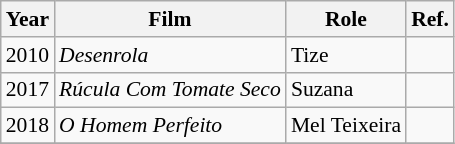<table class="wikitable" style="font-size: 90%;">
<tr>
<th>Year</th>
<th>Film</th>
<th>Role</th>
<th>Ref.</th>
</tr>
<tr>
<td>2010</td>
<td><em>Desenrola</em></td>
<td>Tize</td>
<td></td>
</tr>
<tr>
<td>2017</td>
<td><em>Rúcula Com Tomate Seco</em></td>
<td>Suzana</td>
<td></td>
</tr>
<tr>
<td>2018</td>
<td><em>O Homem Perfeito</em></td>
<td>Mel Teixeira</td>
<td></td>
</tr>
<tr>
</tr>
</table>
